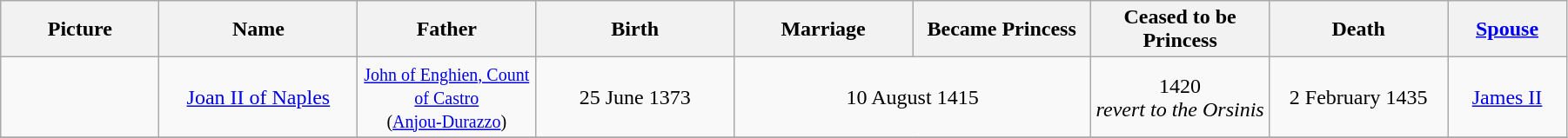<table width=95% class="wikitable">
<tr>
<th width = "8%">Picture</th>
<th width = "10%">Name</th>
<th width = "9%">Father</th>
<th width = "10%">Birth</th>
<th width = "9%">Marriage</th>
<th width = "9%">Became Princess</th>
<th width = "9%">Ceased to be Princess</th>
<th width = "9%">Death</th>
<th width = "6%"><a href='#'>Spouse</a></th>
</tr>
<tr>
<td align="center"></td>
<td align="center"><a href='#'>Joan II of Naples</a></td>
<td align="center"><small><a href='#'>John of Enghien, Count of Castro</a><br>(<a href='#'>Anjou-Durazzo</a>)</small></td>
<td align="center">25 June 1373</td>
<td align="center" colspan="2">10 August 1415</td>
<td align="center">1420<br><em>revert to the Orsinis</em></td>
<td align="center">2 February 1435</td>
<td align="center"><a href='#'>James II</a></td>
</tr>
<tr>
</tr>
</table>
